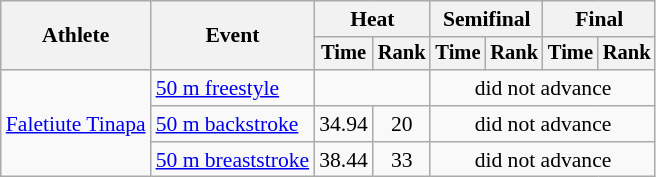<table class=wikitable style=font-size:90%>
<tr>
<th rowspan=2>Athlete</th>
<th rowspan=2>Event</th>
<th colspan=2>Heat</th>
<th colspan=2>Semifinal</th>
<th colspan=2>Final</th>
</tr>
<tr style=font-size:95%>
<th>Time</th>
<th>Rank</th>
<th>Time</th>
<th>Rank</th>
<th>Time</th>
<th>Rank</th>
</tr>
<tr align=center>
<td align=left rowspan=3><a href='#'>Faletiute Tinapa</a></td>
<td align=left><a href='#'>50 m freestyle</a></td>
<td colspan=2></td>
<td colspan=4>did not advance</td>
</tr>
<tr align=center>
<td align=left><a href='#'>50 m backstroke</a></td>
<td>34.94</td>
<td>20</td>
<td colspan=4>did not advance</td>
</tr>
<tr align=center>
<td align=left><a href='#'>50 m breaststroke</a></td>
<td>38.44</td>
<td>33</td>
<td colspan=4>did not advance</td>
</tr>
</table>
